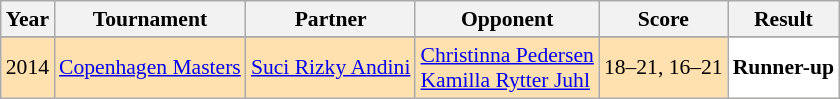<table class="sortable wikitable" style="font-size: 90%">
<tr>
<th>Year</th>
<th>Tournament</th>
<th>Partner</th>
<th>Opponent</th>
<th>Score</th>
<th>Result</th>
</tr>
<tr>
</tr>
<tr style="background:#FFE0AF">
<td align="center">2014</td>
<td align="left"><a href='#'>Copenhagen Masters</a></td>
<td align="left"> <a href='#'>Suci Rizky Andini</a></td>
<td align="left"> <a href='#'>Christinna Pedersen</a><br> <a href='#'>Kamilla Rytter Juhl</a></td>
<td align="left">18–21, 16–21</td>
<td style="text-align:left; background:white"> <strong>Runner-up</strong></td>
</tr>
</table>
